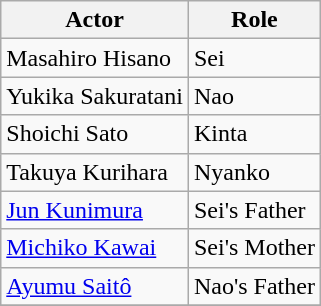<table class="wikitable">
<tr>
<th>Actor</th>
<th>Role</th>
</tr>
<tr>
<td>Masahiro Hisano</td>
<td>Sei</td>
</tr>
<tr>
<td>Yukika Sakuratani</td>
<td>Nao</td>
</tr>
<tr>
<td>Shoichi Sato</td>
<td>Kinta</td>
</tr>
<tr>
<td>Takuya Kurihara</td>
<td>Nyanko</td>
</tr>
<tr>
<td><a href='#'>Jun Kunimura</a></td>
<td>Sei's Father</td>
</tr>
<tr>
<td><a href='#'>Michiko Kawai</a></td>
<td>Sei's Mother</td>
</tr>
<tr>
<td><a href='#'>Ayumu Saitô</a></td>
<td>Nao's Father</td>
</tr>
<tr>
</tr>
</table>
